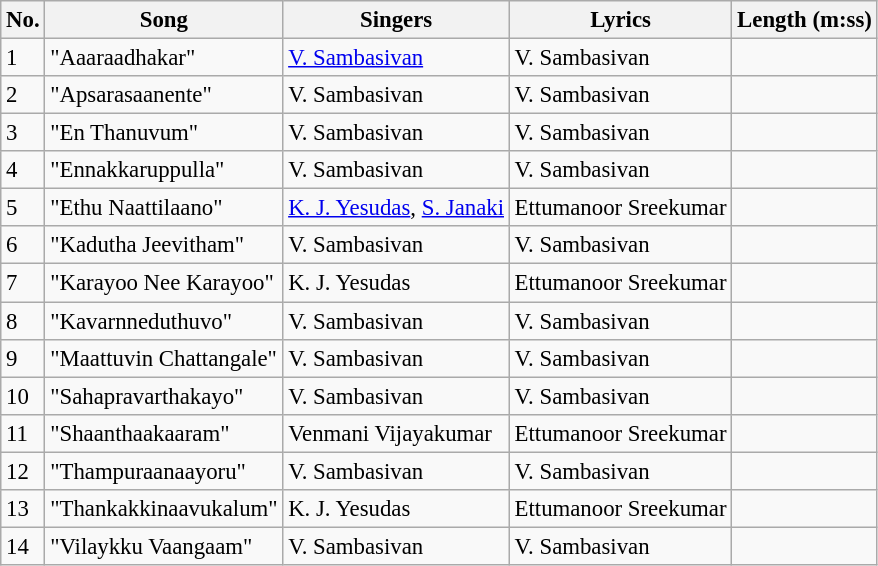<table class="wikitable" style="font-size:95%;">
<tr>
<th>No.</th>
<th>Song</th>
<th>Singers</th>
<th>Lyrics</th>
<th>Length (m:ss)</th>
</tr>
<tr>
<td>1</td>
<td>"Aaaraadhakar"</td>
<td><a href='#'>V. Sambasivan</a></td>
<td>V. Sambasivan</td>
<td></td>
</tr>
<tr>
<td>2</td>
<td>"Apsarasaanente"</td>
<td>V. Sambasivan</td>
<td>V. Sambasivan</td>
<td></td>
</tr>
<tr>
<td>3</td>
<td>"En Thanuvum"</td>
<td>V. Sambasivan</td>
<td>V. Sambasivan</td>
<td></td>
</tr>
<tr>
<td>4</td>
<td>"Ennakkaruppulla"</td>
<td>V. Sambasivan</td>
<td>V. Sambasivan</td>
<td></td>
</tr>
<tr>
<td>5</td>
<td>"Ethu Naattilaano"</td>
<td><a href='#'>K. J. Yesudas</a>, <a href='#'>S. Janaki</a></td>
<td>Ettumanoor Sreekumar</td>
<td></td>
</tr>
<tr>
<td>6</td>
<td>"Kadutha Jeevitham"</td>
<td>V. Sambasivan</td>
<td>V. Sambasivan</td>
<td></td>
</tr>
<tr>
<td>7</td>
<td>"Karayoo Nee Karayoo"</td>
<td>K. J. Yesudas</td>
<td>Ettumanoor Sreekumar</td>
<td></td>
</tr>
<tr>
<td>8</td>
<td>"Kavarnneduthuvo"</td>
<td>V. Sambasivan</td>
<td>V. Sambasivan</td>
<td></td>
</tr>
<tr>
<td>9</td>
<td>"Maattuvin Chattangale"</td>
<td>V. Sambasivan</td>
<td>V. Sambasivan</td>
<td></td>
</tr>
<tr>
<td>10</td>
<td>"Sahapravarthakayo"</td>
<td>V. Sambasivan</td>
<td>V. Sambasivan</td>
<td></td>
</tr>
<tr>
<td>11</td>
<td>"Shaanthaakaaram"</td>
<td>Venmani Vijayakumar</td>
<td>Ettumanoor Sreekumar</td>
<td></td>
</tr>
<tr>
<td>12</td>
<td>"Thampuraanaayoru"</td>
<td>V. Sambasivan</td>
<td>V. Sambasivan</td>
<td></td>
</tr>
<tr>
<td>13</td>
<td>"Thankakkinaavukalum"</td>
<td>K. J. Yesudas</td>
<td>Ettumanoor Sreekumar</td>
<td></td>
</tr>
<tr>
<td>14</td>
<td>"Vilaykku Vaangaam"</td>
<td>V. Sambasivan</td>
<td>V. Sambasivan</td>
<td></td>
</tr>
</table>
